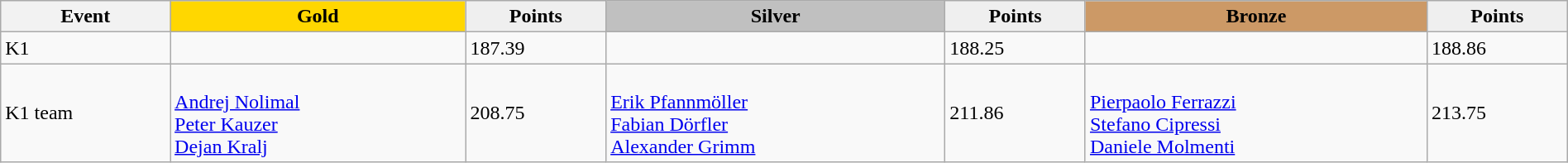<table class="wikitable" width=100%>
<tr>
<th>Event</th>
<td align=center bgcolor="gold"><strong>Gold</strong></td>
<td align=center bgcolor="EFEFEF"><strong>Points</strong></td>
<td align=center bgcolor="silver"><strong>Silver</strong></td>
<td align=center bgcolor="EFEFEF"><strong>Points</strong></td>
<td align=center bgcolor="CC9966"><strong>Bronze</strong></td>
<td align=center bgcolor="EFEFEF"><strong>Points</strong></td>
</tr>
<tr>
<td>K1</td>
<td></td>
<td>187.39</td>
<td></td>
<td>188.25</td>
<td></td>
<td>188.86</td>
</tr>
<tr>
<td>K1 team</td>
<td><br><a href='#'>Andrej Nolimal</a><br><a href='#'>Peter Kauzer</a><br><a href='#'>Dejan Kralj</a></td>
<td>208.75</td>
<td><br><a href='#'>Erik Pfannmöller</a><br><a href='#'>Fabian Dörfler</a><br><a href='#'>Alexander Grimm</a></td>
<td>211.86</td>
<td><br><a href='#'>Pierpaolo Ferrazzi</a><br><a href='#'>Stefano Cipressi</a><br><a href='#'>Daniele Molmenti</a></td>
<td>213.75</td>
</tr>
</table>
